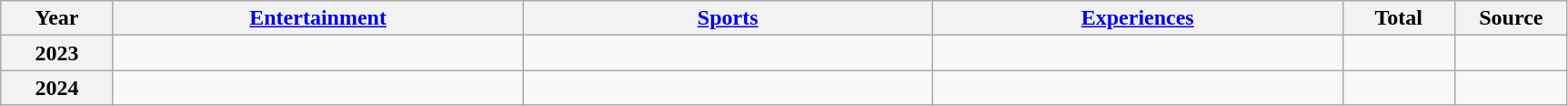<table class="wikitable" style="text-align:center;">
<tr>
<th scope="col" style="width:75px">Year</th>
<th scope="col" style="width:293px"><a href='#'>Entertainment</a></th>
<th scope="col" style="width:293px"><a href='#'>Sports</a></th>
<th scope="col" style="width:293px"><a href='#'>Experiences</a></th>
<th scope="col" style="width:75px">Total</th>
<th scope="col" style="width:75px">Source</th>
</tr>
<tr>
<th scope="row">2023</th>
<td></td>
<td></td>
<td></td>
<td><strong></strong></td>
<td></td>
</tr>
<tr>
<th scope="row">2024</th>
<td></td>
<td></td>
<td></td>
<td><strong></strong></td>
<td></td>
</tr>
</table>
